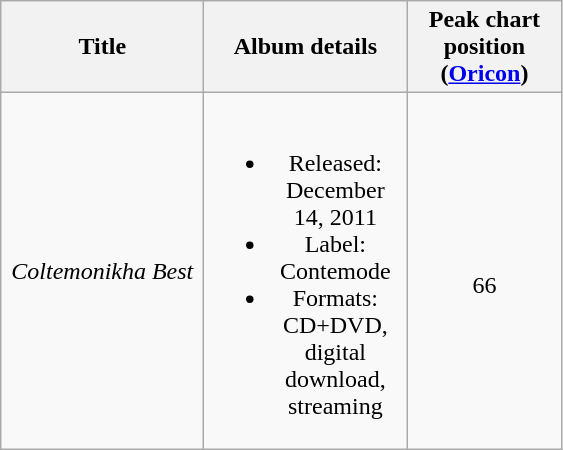<table class="wikitable plainrowheaders" style="text-align:center;">
<tr>
<th scope="col" style="width:8em;">Title</th>
<th scope="col" style="width:8em;">Album details</th>
<th scope="col" style="width:6em;">Peak chart position (<a href='#'>Oricon</a>)</th>
</tr>
<tr>
<td><em>Coltemonikha Best</em></td>
<td><br><ul><li>Released: December 14, 2011</li><li>Label: Contemode</li><li>Formats: CD+DVD, digital download, streaming</li></ul></td>
<td><br>66</td>
</tr>
</table>
